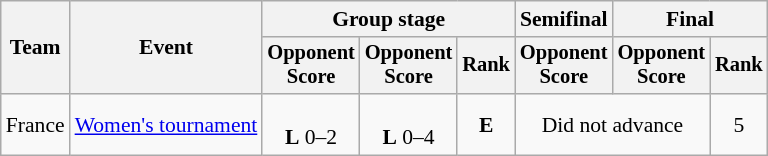<table class="wikitable" style="font-size:90%">
<tr>
<th rowspan=2>Team</th>
<th rowspan=2>Event</th>
<th colspan=3>Group stage</th>
<th>Semifinal</th>
<th colspan=2>Final</th>
</tr>
<tr style="font-size:95%">
<th>Opponent<br>Score</th>
<th>Opponent<br>Score</th>
<th>Rank</th>
<th>Opponent<br>Score</th>
<th>Opponent<br>Score</th>
<th>Rank</th>
</tr>
<tr align=center>
<td align=left>France</td>
<td align=left><a href='#'>Women's tournament</a></td>
<td><br><strong>L</strong> 0–2</td>
<td><br><strong>L</strong> 0–4</td>
<td><strong>E</strong></td>
<td colspan=2>Did not advance</td>
<td>5</td>
</tr>
</table>
